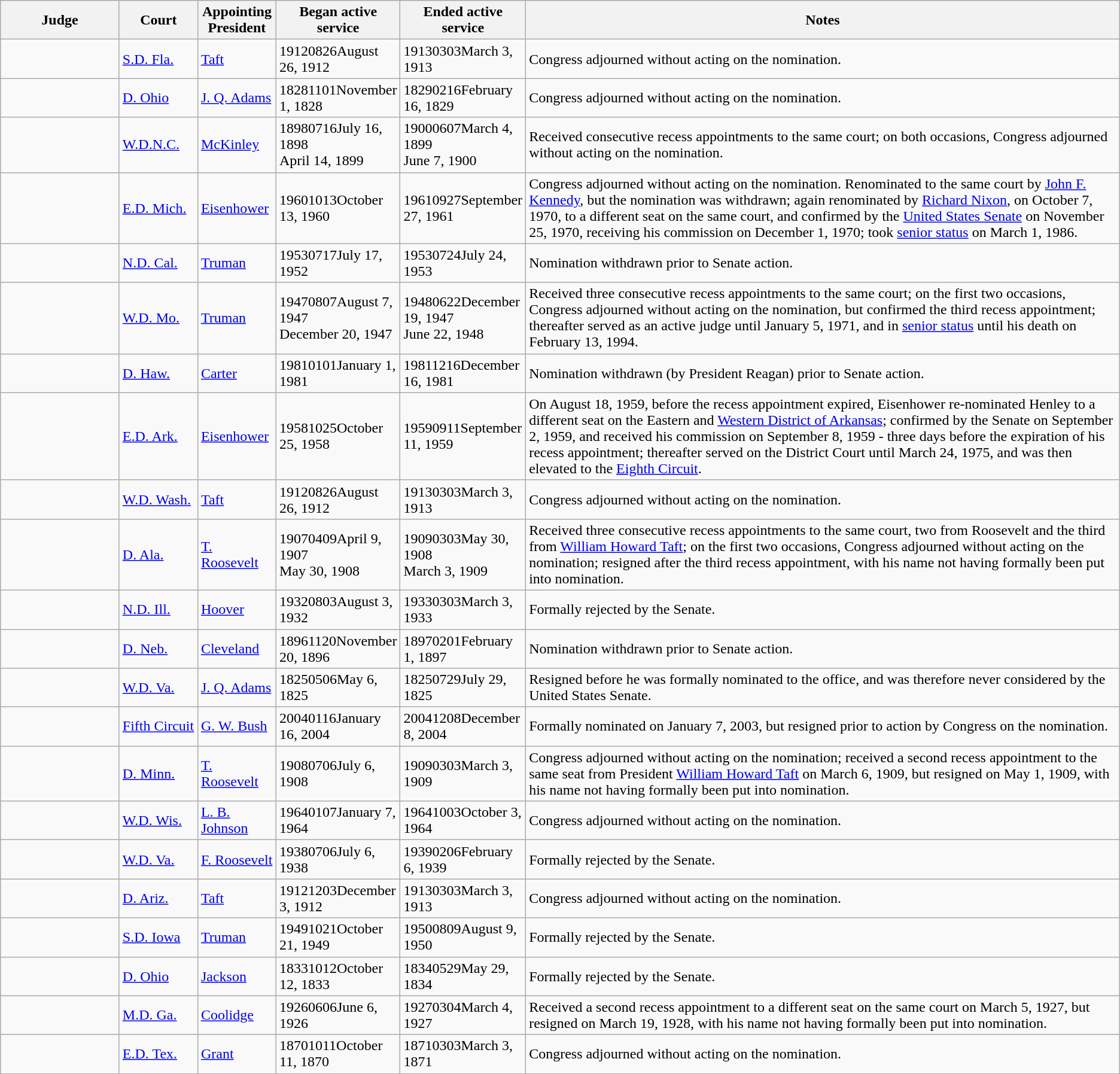<table class="sortable wikitable">
<tr>
<th width="125">Judge</th>
<th width="80">Court</th>
<th width="80">Appointing<br>President</th>
<th width="115">Began active<br>service</th>
<th width="115">Ended active<br>service</th>
<th>Notes</th>
</tr>
<tr>
<td></td>
<td><a href='#'>S.D. Fla.</a></td>
<td><a href='#'>Taft</a></td>
<td><span>19120826</span>August 26, 1912</td>
<td><span>19130303</span>March 3, 1913</td>
<td>Congress adjourned without acting on the nomination.</td>
</tr>
<tr>
<td></td>
<td><a href='#'>D. Ohio</a></td>
<td><a href='#'>J. Q. Adams</a></td>
<td><span>18281101</span>November 1, 1828</td>
<td><span>18290216</span>February 16, 1829</td>
<td>Congress adjourned without acting on the nomination.</td>
</tr>
<tr>
<td></td>
<td><a href='#'>W.D.N.C.</a></td>
<td><a href='#'>McKinley</a></td>
<td><span>18980716</span>July 16, 1898<br>April 14, 1899</td>
<td><span>19000607</span>March 4, 1899<br>June 7, 1900</td>
<td>Received consecutive recess appointments to the same court; on both occasions, Congress adjourned without acting on the nomination.</td>
</tr>
<tr>
<td></td>
<td><a href='#'>E.D. Mich.</a></td>
<td><a href='#'>Eisenhower</a></td>
<td><span>19601013</span>October 13, 1960</td>
<td><span>19610927</span>September 27, 1961</td>
<td>Congress adjourned without acting on the nomination. Renominated to the same court by <a href='#'>John F. Kennedy</a>, but the nomination was withdrawn; again renominated by <a href='#'>Richard Nixon</a>, on October 7, 1970, to a different seat on the same court, and confirmed by the <a href='#'>United States Senate</a> on November 25, 1970, receiving his commission on December 1, 1970; took <a href='#'>senior status</a> on March 1, 1986.</td>
</tr>
<tr>
<td></td>
<td><a href='#'>N.D. Cal.</a></td>
<td><a href='#'>Truman</a></td>
<td><span>19530717</span>July 17, 1952</td>
<td><span>19530724</span>July 24, 1953</td>
<td>Nomination withdrawn prior to Senate action.</td>
</tr>
<tr>
<td></td>
<td><a href='#'>W.D. Mo.</a></td>
<td><a href='#'>Truman</a></td>
<td><span>19470807</span>August 7, 1947<br>December 20, 1947</td>
<td><span>19480622</span>December 19, 1947<br>June 22, 1948</td>
<td>Received three consecutive recess appointments to the same court; on the first two occasions, Congress adjourned without acting on the nomination, but confirmed the third recess appointment; thereafter served as an active judge until January 5, 1971, and in <a href='#'>senior status</a> until his death on February 13, 1994.</td>
</tr>
<tr>
<td></td>
<td><a href='#'>D. Haw.</a></td>
<td><a href='#'>Carter</a></td>
<td><span>19810101</span>January 1, 1981</td>
<td><span>19811216</span>December 16, 1981</td>
<td>Nomination withdrawn (by President Reagan) prior to Senate action.</td>
</tr>
<tr>
<td></td>
<td><a href='#'>E.D. Ark.</a></td>
<td><a href='#'>Eisenhower</a></td>
<td><span>19581025</span>October 25, 1958</td>
<td><span>19590911</span>September 11, 1959</td>
<td>On August 18, 1959, before the recess appointment expired, Eisenhower re-nominated Henley to a different seat on the Eastern and <a href='#'>Western District of Arkansas</a>; confirmed by the Senate on September 2, 1959, and received his commission on September 8, 1959 - three days before the expiration of his recess appointment; thereafter served on the District Court until March 24, 1975, and was then elevated to the <a href='#'>Eighth Circuit</a>.</td>
</tr>
<tr>
<td></td>
<td><a href='#'>W.D. Wash.</a></td>
<td><a href='#'>Taft</a></td>
<td><span>19120826</span>August 26, 1912</td>
<td><span>19130303</span>March 3, 1913</td>
<td>Congress adjourned without acting on the nomination.</td>
</tr>
<tr>
<td></td>
<td><a href='#'>D. Ala.</a></td>
<td><a href='#'>T. Roosevelt</a></td>
<td><span>19070409</span>April 9, 1907<br>May 30, 1908</td>
<td><span>19090303</span>May 30, 1908<br>March 3, 1909</td>
<td>Received three consecutive recess appointments to the same court, two from Roosevelt and the third from <a href='#'>William Howard Taft</a>; on the first two occasions, Congress adjourned without acting on the nomination; resigned after the third recess appointment, with his name not having formally been put into nomination.</td>
</tr>
<tr>
<td></td>
<td><a href='#'>N.D. Ill.</a></td>
<td><a href='#'>Hoover</a></td>
<td><span>19320803</span>August 3, 1932</td>
<td><span>19330303</span>March 3, 1933</td>
<td>Formally rejected by the Senate.</td>
</tr>
<tr>
<td></td>
<td><a href='#'>D. Neb.</a></td>
<td><a href='#'>Cleveland</a></td>
<td><span>18961120</span>November 20, 1896</td>
<td><span>18970201</span>February 1, 1897</td>
<td>Nomination withdrawn prior to Senate action.</td>
</tr>
<tr>
<td></td>
<td><a href='#'>W.D. Va.</a></td>
<td><a href='#'>J. Q. Adams</a></td>
<td><span>18250506</span>May 6, 1825</td>
<td><span>18250729</span>July 29, 1825</td>
<td>Resigned before he was formally nominated to the office, and was therefore never considered by the United States Senate.</td>
</tr>
<tr>
<td></td>
<td><a href='#'>Fifth Circuit</a></td>
<td><a href='#'>G. W. Bush</a></td>
<td><span>20040116</span>January 16, 2004</td>
<td><span>20041208</span>December 8, 2004</td>
<td>Formally nominated on January 7, 2003, but resigned prior to action by Congress on the nomination.</td>
</tr>
<tr>
<td></td>
<td><a href='#'>D. Minn.</a></td>
<td><a href='#'>T. Roosevelt</a></td>
<td><span>19080706</span>July 6, 1908</td>
<td><span>19090303</span>March 3, 1909</td>
<td>Congress adjourned without acting on the nomination; received a second recess appointment to the same seat from President <a href='#'>William Howard Taft</a> on March 6, 1909, but resigned on May 1, 1909, with his name not having formally been put into nomination.</td>
</tr>
<tr>
<td></td>
<td><a href='#'>W.D. Wis.</a></td>
<td><a href='#'>L. B. Johnson</a></td>
<td><span>19640107</span>January 7, 1964</td>
<td><span>19641003</span>October 3, 1964</td>
<td>Congress adjourned without acting on the nomination.</td>
</tr>
<tr>
<td></td>
<td><a href='#'>W.D. Va.</a></td>
<td><a href='#'>F. Roosevelt</a></td>
<td><span>19380706</span>July 6, 1938</td>
<td><span>19390206</span>February 6, 1939</td>
<td>Formally rejected by the Senate.</td>
</tr>
<tr>
<td></td>
<td><a href='#'>D. Ariz.</a></td>
<td><a href='#'>Taft</a></td>
<td><span>19121203</span>December 3, 1912</td>
<td><span>19130303</span>March 3, 1913</td>
<td>Congress adjourned without acting on the nomination.</td>
</tr>
<tr>
<td></td>
<td><a href='#'>S.D. Iowa</a></td>
<td><a href='#'>Truman</a></td>
<td><span>19491021</span>October 21, 1949</td>
<td><span>19500809</span>August 9, 1950</td>
<td>Formally rejected by the Senate.</td>
</tr>
<tr>
<td></td>
<td><a href='#'>D. Ohio</a></td>
<td><a href='#'>Jackson</a></td>
<td><span>18331012</span>October 12, 1833</td>
<td><span>18340529</span>May 29, 1834</td>
<td>Formally rejected by the Senate.</td>
</tr>
<tr>
<td></td>
<td><a href='#'>M.D. Ga.</a></td>
<td><a href='#'>Coolidge</a></td>
<td><span>19260606</span>June 6, 1926</td>
<td><span>19270304</span>March 4, 1927</td>
<td>Received a second recess appointment to a different seat on the same court on March 5, 1927, but resigned on March 19, 1928, with his name not having formally been put into nomination.</td>
</tr>
<tr>
<td></td>
<td><a href='#'>E.D. Tex.</a></td>
<td><a href='#'>Grant</a></td>
<td><span>18701011</span>October 11, 1870</td>
<td><span>18710303</span>March 3, 1871</td>
<td>Congress adjourned without acting on the nomination.</td>
</tr>
</table>
